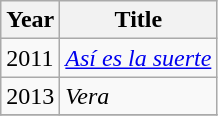<table class="wikitable sortable">
<tr>
<th>Year</th>
<th>Title</th>
</tr>
<tr>
<td>2011</td>
<td><em><a href='#'>Así es la suerte</a></em></td>
</tr>
<tr>
<td>2013</td>
<td><em>Vera</em></td>
</tr>
<tr>
</tr>
</table>
